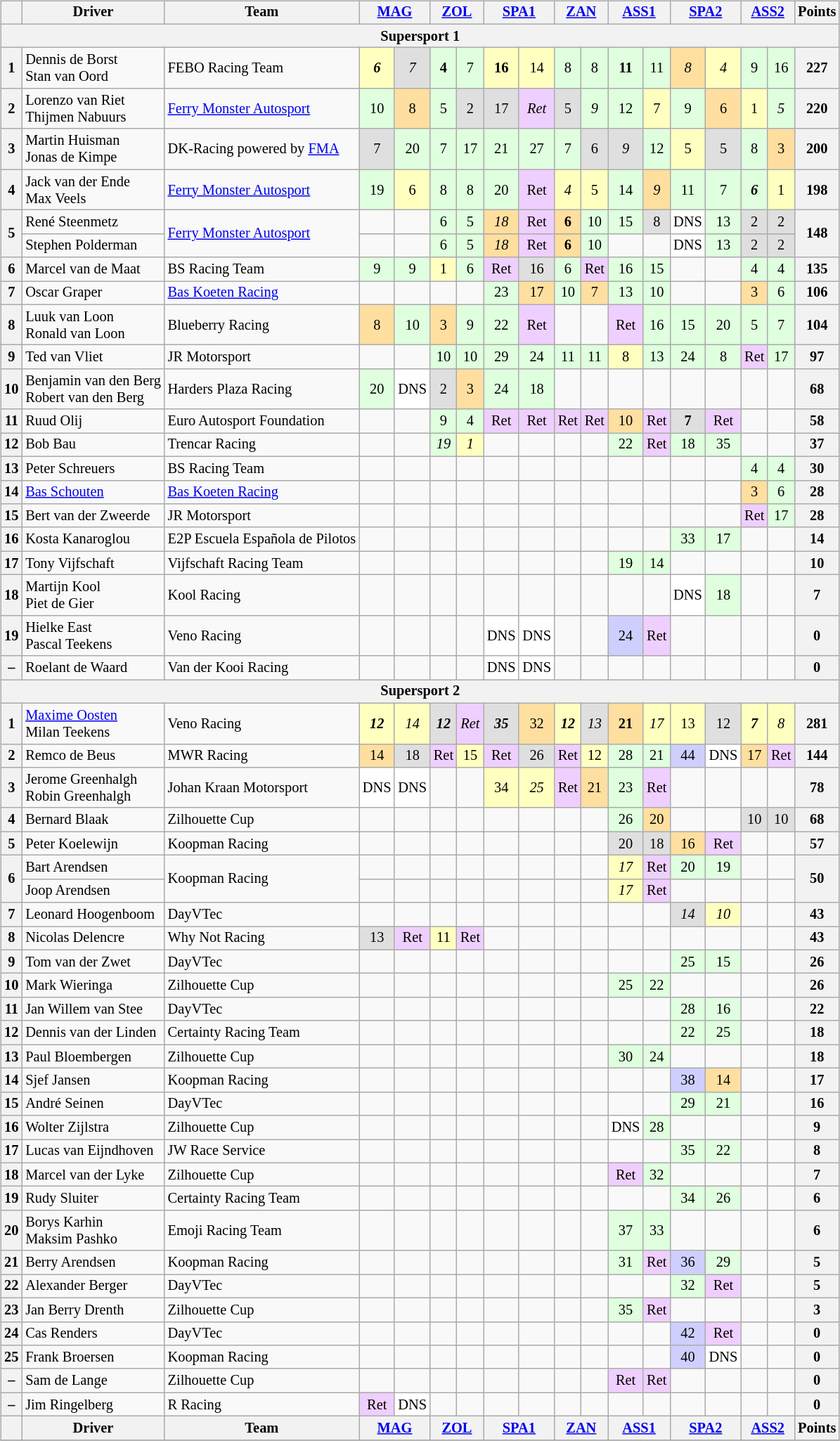<table>
<tr>
<td valign="top"><br><table class="wikitable" style="font-size: 85%; text-align:center;">
<tr>
<th></th>
<th>Driver</th>
<th>Team</th>
<th colspan=2><a href='#'>MAG</a><br></th>
<th colspan=2><a href='#'>ZOL</a><br></th>
<th colspan=2><a href='#'>SPA1</a><br></th>
<th colspan=2><a href='#'>ZAN</a><br></th>
<th colspan=2><a href='#'>ASS1</a><br></th>
<th colspan=2><a href='#'>SPA2</a><br></th>
<th colspan=2><a href='#'>ASS2</a><br></th>
<th>Points</th>
</tr>
<tr>
<th colspan=19>Supersport 1</th>
</tr>
<tr>
<th>1</th>
<td align=left> Dennis de Borst<br> Stan van Oord</td>
<td align=left> FEBO Racing Team</td>
<td style="background:#FFFFBF;"><strong><em>6</em></strong></td>
<td style="background:#DFDFDF;"><em>7</em></td>
<td style="background:#DFFFDF;"><strong>4</strong></td>
<td style="background:#DFFFDF;">7</td>
<td style="background:#FFFFBF;"><strong>16</strong></td>
<td style="background:#FFFFBF;">14</td>
<td style="background:#DFFFDF;">8</td>
<td style="background:#DFFFDF;">8</td>
<td style="background:#DFFFDF;"><strong>11</strong></td>
<td style="background:#DFFFDF;">11</td>
<td style="background:#FFDF9F;"><em>8</em></td>
<td style="background:#FFFFBF;"><em>4</em></td>
<td style="background:#DFFFDF;">9</td>
<td style="background:#DFFFDF;">16</td>
<th>227</th>
</tr>
<tr>
<th>2</th>
<td align=left> Lorenzo van Riet<br> Thijmen Nabuurs</td>
<td align=left> <a href='#'>Ferry Monster Autosport</a></td>
<td style="background:#DFFFDF;">10</td>
<td style="background:#FFDF9F;">8</td>
<td style="background:#DFFFDF;">5</td>
<td style="background:#DFDFDF;">2</td>
<td style="background:#DFDFDF;">17</td>
<td style="background:#EFCFFF;"><em>Ret</em></td>
<td style="background:#DFDFDF;">5</td>
<td style="background:#DFFFDF;"><em>9</em></td>
<td style="background:#DFFFDF;">12</td>
<td style="background:#FFFFBF;">7</td>
<td style="background:#DFFFDF;">9</td>
<td style="background:#FFDF9F;">6</td>
<td style="background:#FFFFBF;">1</td>
<td style="background:#DFFFDF;"><em>5</em></td>
<th>220</th>
</tr>
<tr>
<th>3</th>
<td align=left> Martin Huisman<br> Jonas de Kimpe</td>
<td align=left> DK-Racing powered by <a href='#'>FMA</a></td>
<td style="background:#DFDFDF;">7</td>
<td style="background:#DFFFDF;">20</td>
<td style="background:#DFFFDF;">7</td>
<td style="background:#DFFFDF;">17</td>
<td style="background:#DFFFDF;">21</td>
<td style="background:#DFFFDF;">27</td>
<td style="background:#DFFFDF;">7</td>
<td style="background:#DFDFDF;">6</td>
<td style="background:#DFDFDF;"><em>9</em></td>
<td style="background:#DFFFDF;">12</td>
<td style="background:#FFFFBF;">5</td>
<td style="background:#DFDFDF;">5</td>
<td style="background:#DFFFDF;">8</td>
<td style="background:#FFDF9F;">3</td>
<th>200</th>
</tr>
<tr>
<th>4</th>
<td align=left> Jack van der Ende<br> Max Veels</td>
<td align=left> <a href='#'>Ferry Monster Autosport</a></td>
<td style="background:#DFFFDF;">19</td>
<td style="background:#FFFFBF;">6</td>
<td style="background:#DFFFDF;">8</td>
<td style="background:#DFFFDF;">8</td>
<td style="background:#DFFFDF;">20</td>
<td style="background:#EFCFFF;">Ret</td>
<td style="background:#FFFFBF;"><em>4</em></td>
<td style="background:#FFFFBF;">5</td>
<td style="background:#DFFFDF;">14</td>
<td style="background:#FFDF9F;"><em>9</em></td>
<td style="background:#DFFFDF;">11</td>
<td style="background:#DFFFDF;">7</td>
<td style="background:#DFFFDF;"><strong><em>6</em></strong></td>
<td style="background:#FFFFBF;">1</td>
<th>198</th>
</tr>
<tr>
<th rowspan=2>5</th>
<td align=left> René Steenmetz</td>
<td rowspan=2 align=left> <a href='#'>Ferry Monster Autosport</a></td>
<td></td>
<td></td>
<td style="background:#DFFFDF;">6</td>
<td style="background:#DFFFDF;">5</td>
<td style="background:#FFDF9F;"><em>18</em></td>
<td style="background:#EFCFFF;">Ret</td>
<td style="background:#FFDF9F;"><strong>6</strong></td>
<td style="background:#DFFFDF;">10</td>
<td style="background:#DFFFDF;">15</td>
<td style="background:#DFDFDF;">8</td>
<td style="background:#FFFFFF;">DNS</td>
<td style="background:#DFFFDF;">13</td>
<td style="background:#DFDFDF;">2</td>
<td style="background:#DFDFDF;">2</td>
<th rowspan=2>148</th>
</tr>
<tr>
<td align=left> Stephen Polderman</td>
<td></td>
<td></td>
<td style="background:#DFFFDF;">6</td>
<td style="background:#DFFFDF;">5</td>
<td style="background:#FFDF9F;"><em>18</em></td>
<td style="background:#EFCFFF;">Ret</td>
<td style="background:#FFDF9F;"><strong>6</strong></td>
<td style="background:#DFFFDF;">10</td>
<td></td>
<td></td>
<td style="background:#FFFFFF;">DNS</td>
<td style="background:#DFFFDF;">13</td>
<td style="background:#DFDFDF;">2</td>
<td style="background:#DFDFDF;">2</td>
</tr>
<tr>
<th>6</th>
<td align=left> Marcel van de Maat</td>
<td align=left> BS Racing Team</td>
<td style="background:#DFFFDF;">9</td>
<td style="background:#DFFFDF;">9</td>
<td style="background:#FFFFBF;">1</td>
<td style="background:#DFFFDF;">6</td>
<td style="background:#EFCFFF;">Ret</td>
<td style="background:#DFDFDF;">16</td>
<td style="background:#DFFFDF;">6</td>
<td style="background:#EFCFFF;">Ret</td>
<td style="background:#DFFFDF;">16</td>
<td style="background:#DFFFDF;">15</td>
<td></td>
<td></td>
<td style="background:#DFFFDF;">4</td>
<td style="background:#DFFFDF;">4</td>
<th>135</th>
</tr>
<tr>
<th>7</th>
<td align=left> Oscar Graper</td>
<td align=left> <a href='#'>Bas Koeten Racing</a></td>
<td></td>
<td></td>
<td></td>
<td></td>
<td style="background:#DFFFDF;">23</td>
<td style="background:#FFDF9F;">17</td>
<td style="background:#DFFFDF;">10</td>
<td style="background:#FFDF9F;">7</td>
<td style="background:#DFFFDF;">13</td>
<td style="background:#DFFFDF;">10</td>
<td></td>
<td></td>
<td style="background:#FFDF9F;">3</td>
<td style="background:#DFFFDF;">6</td>
<th>106</th>
</tr>
<tr>
<th>8</th>
<td align=left> Luuk van Loon<br> Ronald van Loon</td>
<td align=left> Blueberry Racing</td>
<td style="background:#FFDF9F;">8</td>
<td style="background:#DFFFDF;">10</td>
<td style="background:#FFDF9F;">3</td>
<td style="background:#DFFFDF;">9</td>
<td style="background:#DFFFDF;">22</td>
<td style="background:#EFCFFF;">Ret</td>
<td></td>
<td></td>
<td style="background:#EFCFFF;">Ret</td>
<td style="background:#DFFFDF;">16</td>
<td style="background:#DFFFDF;">15</td>
<td style="background:#DFFFDF;">20</td>
<td style="background:#DFFFDF;">5</td>
<td style="background:#DFFFDF;">7</td>
<th>104</th>
</tr>
<tr>
<th>9</th>
<td align=left> Ted van Vliet</td>
<td align=left> JR Motorsport</td>
<td></td>
<td></td>
<td style="background:#DFFFDF;">10</td>
<td style="background:#DFFFDF;">10</td>
<td style="background:#DFFFDF;">29</td>
<td style="background:#DFFFDF;">24</td>
<td style="background:#DFFFDF;">11</td>
<td style="background:#DFFFDF;">11</td>
<td style="background:#FFFFBF;">8</td>
<td style="background:#DFFFDF;">13</td>
<td style="background:#DFFFDF;">24</td>
<td style="background:#DFFFDF;">8</td>
<td style="background:#EFCFFF;">Ret</td>
<td style="background:#DFFFDF;">17</td>
<th>97</th>
</tr>
<tr>
<th>10</th>
<td align=left> Benjamin van den Berg<br> Robert van den Berg</td>
<td align=left> Harders Plaza Racing</td>
<td style="background:#DFFFDF;">20</td>
<td style="background:#FFFFFF;">DNS</td>
<td style="background:#DFDFDF;">2</td>
<td style="background:#FFDF9F;">3</td>
<td style="background:#DFFFDF;">24</td>
<td style="background:#DFFFDF;">18</td>
<td></td>
<td></td>
<td></td>
<td></td>
<td></td>
<td></td>
<td></td>
<td></td>
<th>68</th>
</tr>
<tr>
<th>11</th>
<td align=left> Ruud Olij</td>
<td align=left> Euro Autosport Foundation</td>
<td></td>
<td></td>
<td style="background:#DFFFDF;">9</td>
<td style="background:#DFFFDF;">4</td>
<td style="background:#EFCFFF;">Ret</td>
<td style="background:#EFCFFF;">Ret</td>
<td style="background:#EFCFFF;">Ret</td>
<td style="background:#EFCFFF;">Ret</td>
<td style="background:#FFDF9F;">10</td>
<td style="background:#EFCFFF;">Ret</td>
<td style="background:#DFDFDF;"><strong>7</strong></td>
<td style="background:#EFCFFF;">Ret</td>
<td></td>
<td></td>
<th>58</th>
</tr>
<tr>
<th>12</th>
<td align=left> Bob Bau</td>
<td align=left> Trencar Racing</td>
<td></td>
<td></td>
<td style="background:#DFFFDF;"><em>19</em></td>
<td style="background:#FFFFBF;"><em>1</em></td>
<td></td>
<td></td>
<td></td>
<td></td>
<td style="background:#DFFFDF;">22</td>
<td style="background:#EFCFFF;">Ret</td>
<td style="background:#DFFFDF;">18</td>
<td style="background:#DFFFDF;">35</td>
<td></td>
<td></td>
<th>37</th>
</tr>
<tr>
<th>13</th>
<td align=left> Peter Schreuers</td>
<td align=left> BS Racing Team</td>
<td></td>
<td></td>
<td></td>
<td></td>
<td></td>
<td></td>
<td></td>
<td></td>
<td></td>
<td></td>
<td></td>
<td></td>
<td style="background:#DFFFDF;">4</td>
<td style="background:#DFFFDF;">4</td>
<th>30</th>
</tr>
<tr>
<th>14</th>
<td align=left> <a href='#'>Bas Schouten</a></td>
<td align=left> <a href='#'>Bas Koeten Racing</a></td>
<td></td>
<td></td>
<td></td>
<td></td>
<td></td>
<td></td>
<td></td>
<td></td>
<td></td>
<td></td>
<td></td>
<td></td>
<td style="background:#FFDF9F;">3</td>
<td style="background:#DFFFDF;">6</td>
<th>28</th>
</tr>
<tr>
<th>15</th>
<td align=left> Bert van der Zweerde</td>
<td align=left> JR Motorsport</td>
<td></td>
<td></td>
<td></td>
<td></td>
<td></td>
<td></td>
<td></td>
<td></td>
<td></td>
<td></td>
<td></td>
<td></td>
<td style="background:#EFCFFF;">Ret</td>
<td style="background:#DFFFDF;">17</td>
<th>28</th>
</tr>
<tr>
<th>16</th>
<td align=left> Kosta Kanaroglou</td>
<td align=left> E2P Escuela Española de Pilotos</td>
<td></td>
<td></td>
<td></td>
<td></td>
<td></td>
<td></td>
<td></td>
<td></td>
<td></td>
<td></td>
<td style="background:#DFFFDF;">33</td>
<td style="background:#DFFFDF;">17</td>
<td></td>
<td></td>
<th>14</th>
</tr>
<tr>
<th>17</th>
<td align=left> Tony Vijfschaft</td>
<td align=left> Vijfschaft Racing Team</td>
<td></td>
<td></td>
<td></td>
<td></td>
<td></td>
<td></td>
<td></td>
<td></td>
<td style="background:#DFFFDF;">19</td>
<td style="background:#DFFFDF;">14</td>
<td></td>
<td></td>
<td></td>
<td></td>
<th>10</th>
</tr>
<tr>
<th>18</th>
<td align=left> Martijn Kool<br> Piet de Gier</td>
<td align=left> Kool Racing</td>
<td></td>
<td></td>
<td></td>
<td></td>
<td></td>
<td></td>
<td></td>
<td></td>
<td></td>
<td></td>
<td style="background:#FFFFFF;">DNS</td>
<td style="background:#DFFFDF;">18</td>
<td></td>
<td></td>
<th>7</th>
</tr>
<tr>
<th>19</th>
<td align=left> Hielke East<br> Pascal Teekens</td>
<td align=left> Veno Racing</td>
<td></td>
<td></td>
<td></td>
<td></td>
<td style="background:#FFFFFF;">DNS</td>
<td style="background:#FFFFFF;">DNS</td>
<td></td>
<td></td>
<td style="background:#CFCFFF;">24</td>
<td style="background:#EFCFFF;">Ret</td>
<td></td>
<td></td>
<td></td>
<td></td>
<th>0</th>
</tr>
<tr>
<th>–</th>
<td align=left> Roelant de Waard</td>
<td align=left> Van der Kooi Racing</td>
<td></td>
<td></td>
<td></td>
<td></td>
<td style="background:#FFFFFF;">DNS</td>
<td style="background:#FFFFFF;">DNS</td>
<td></td>
<td></td>
<td></td>
<td></td>
<td></td>
<td></td>
<td></td>
<td></td>
<th>0</th>
</tr>
<tr>
<th colspan=19>Supersport 2</th>
</tr>
<tr>
<th>1</th>
<td align=left> <a href='#'>Maxime Oosten</a><br> Milan Teekens</td>
<td align=left> Veno Racing</td>
<td style="background:#FFFFBF;"><strong><em>12</em></strong></td>
<td style="background:#FFFFBF;"><em>14</em></td>
<td style="background:#DFDFDF;"><strong><em>12</em></strong></td>
<td style="background:#EFCFFF;"><em>Ret</em></td>
<td style="background:#DFDFDF;"><strong><em>35</em></strong></td>
<td style="background:#FFDF9F;">32</td>
<td style="background:#FFFFBF;"><strong><em>12</em></strong></td>
<td style="background:#DFDFDF;"><em>13</em></td>
<td style="background:#FFDF9F;"><strong>21</strong></td>
<td style="background:#FFFFBF;"><em>17</em></td>
<td style="background:#FFFFBF;">13</td>
<td style="background:#DFDFDF;">12</td>
<td style="background:#FFFFBF;"><strong><em>7</em></strong></td>
<td style="background:#FFFFBF;"><em>8</em></td>
<th>281</th>
</tr>
<tr>
<th>2</th>
<td align=left> Remco de Beus</td>
<td align=left> MWR Racing</td>
<td style="background:#FFDF9F;">14</td>
<td style="background:#DFDFDF;">18</td>
<td style="background:#EFCFFF;">Ret</td>
<td style="background:#FFFFBF;">15</td>
<td style="background:#EFCFFF;">Ret</td>
<td style="background:#DFDFDF;">26</td>
<td style="background:#EFCFFF;">Ret</td>
<td style="background:#FFFFBF;">12</td>
<td style="background:#DFFFDF;">28</td>
<td style="background:#DFFFDF;">21</td>
<td style="background:#CFCFFF;">44</td>
<td style="background:#FFFFFF;">DNS</td>
<td style="background:#FFDF9F;">17</td>
<td style="background:#EFCFFF;">Ret</td>
<th>144</th>
</tr>
<tr>
<th>3</th>
<td align=left> Jerome Greenhalgh<br> Robin Greenhalgh</td>
<td align=left> Johan Kraan Motorsport</td>
<td style="background:#FFFFFF;">DNS</td>
<td style="background:#FFFFFF;">DNS</td>
<td></td>
<td></td>
<td style="background:#FFFFBF;">34</td>
<td style="background:#FFFFBF;"><em>25</em></td>
<td style="background:#EFCFFF;">Ret</td>
<td style="background:#FFDF9F;">21</td>
<td style="background:#DFFFDF;">23</td>
<td style="background:#EFCFFF;">Ret</td>
<td></td>
<td></td>
<td></td>
<td></td>
<th>78</th>
</tr>
<tr>
<th>4</th>
<td align=left> Bernard Blaak</td>
<td align=left> Zilhouette Cup</td>
<td></td>
<td></td>
<td></td>
<td></td>
<td></td>
<td></td>
<td></td>
<td></td>
<td style="background:#DFFFDF;">26</td>
<td style="background:#FFDF9F;">20</td>
<td></td>
<td></td>
<td style="background:#DFDFDF;">10</td>
<td style="background:#DFDFDF;">10</td>
<th>68</th>
</tr>
<tr>
<th>5</th>
<td align=left> Peter Koelewijn</td>
<td align=left> Koopman Racing</td>
<td></td>
<td></td>
<td></td>
<td></td>
<td></td>
<td></td>
<td></td>
<td></td>
<td style="background:#DFDFDF;">20</td>
<td style="background:#DFDFDF;">18</td>
<td style="background:#FFDF9F;">16</td>
<td style="background:#EFCFFF;">Ret</td>
<td></td>
<td></td>
<th>57</th>
</tr>
<tr>
<th rowspan=2>6</th>
<td align=left> Bart Arendsen</td>
<td rowspan=2 align=left> Koopman Racing</td>
<td></td>
<td></td>
<td></td>
<td></td>
<td></td>
<td></td>
<td></td>
<td></td>
<td style="background:#FFFFBF;"><em>17</em></td>
<td style="background:#EFCFFF;">Ret</td>
<td style="background:#DFFFDF;">20</td>
<td style="background:#DFFFDF;">19</td>
<td></td>
<td></td>
<th rowspan=2>50</th>
</tr>
<tr>
<td align=left> Joop Arendsen</td>
<td></td>
<td></td>
<td></td>
<td></td>
<td></td>
<td></td>
<td></td>
<td></td>
<td style="background:#FFFFBF;"><em>17</em></td>
<td style="background:#EFCFFF;">Ret</td>
<td></td>
<td></td>
<td></td>
<td></td>
</tr>
<tr>
<th>7</th>
<td align=left> Leonard Hoogenboom</td>
<td align=left> DayVTec</td>
<td></td>
<td></td>
<td></td>
<td></td>
<td></td>
<td></td>
<td></td>
<td></td>
<td></td>
<td></td>
<td style="background:#DFDFDF;"><em>14</em></td>
<td style="background:#FFFFBF;"><em>10</em></td>
<td></td>
<td></td>
<th>43</th>
</tr>
<tr>
<th>8</th>
<td align=left> Nicolas Delencre</td>
<td align=left> Why Not Racing</td>
<td style="background:#DFDFDF;">13</td>
<td style="background:#EFCFFF;">Ret</td>
<td style="background:#FFFFBF;">11</td>
<td style="background:#EFCFFF;">Ret</td>
<td></td>
<td></td>
<td></td>
<td></td>
<td></td>
<td></td>
<td></td>
<td></td>
<td></td>
<td></td>
<th>43</th>
</tr>
<tr>
<th>9</th>
<td align=left> Tom van der Zwet</td>
<td align=left> DayVTec</td>
<td></td>
<td></td>
<td></td>
<td></td>
<td></td>
<td></td>
<td></td>
<td></td>
<td></td>
<td></td>
<td style="background:#DFFFDF;">25</td>
<td style="background:#DFFFDF;">15</td>
<td></td>
<td></td>
<th>26</th>
</tr>
<tr>
<th>10</th>
<td align=left> Mark Wieringa</td>
<td align=left> Zilhouette Cup</td>
<td></td>
<td></td>
<td></td>
<td></td>
<td></td>
<td></td>
<td></td>
<td></td>
<td style="background:#DFFFDF;">25</td>
<td style="background:#DFFFDF;">22</td>
<td></td>
<td></td>
<td></td>
<td></td>
<th>26</th>
</tr>
<tr>
<th>11</th>
<td align=left> Jan Willem van Stee</td>
<td align=left> DayVTec</td>
<td></td>
<td></td>
<td></td>
<td></td>
<td></td>
<td></td>
<td></td>
<td></td>
<td></td>
<td></td>
<td style="background:#DFFFDF;">28</td>
<td style="background:#DFFFDF;">16</td>
<td></td>
<td></td>
<th>22</th>
</tr>
<tr>
<th>12</th>
<td align=left> Dennis van der Linden</td>
<td align=left> Certainty Racing Team</td>
<td></td>
<td></td>
<td></td>
<td></td>
<td></td>
<td></td>
<td></td>
<td></td>
<td></td>
<td></td>
<td style="background:#DFFFDF;">22</td>
<td style="background:#DFFFDF;">25</td>
<td></td>
<td></td>
<th>18</th>
</tr>
<tr>
<th>13</th>
<td align=left> Paul Bloembergen</td>
<td align=left> Zilhouette Cup</td>
<td></td>
<td></td>
<td></td>
<td></td>
<td></td>
<td></td>
<td></td>
<td></td>
<td style="background:#DFFFDF;">30</td>
<td style="background:#DFFFDF;">24</td>
<td></td>
<td></td>
<td></td>
<td></td>
<th>18</th>
</tr>
<tr>
<th>14</th>
<td align=left> Sjef Jansen</td>
<td align=left> Koopman Racing</td>
<td></td>
<td></td>
<td></td>
<td></td>
<td></td>
<td></td>
<td></td>
<td></td>
<td></td>
<td></td>
<td style="background:#CFCFFF;">38</td>
<td style="background:#FFDF9F;">14</td>
<td></td>
<td></td>
<th>17</th>
</tr>
<tr>
<th>15</th>
<td align=left> André Seinen</td>
<td align=left> DayVTec</td>
<td></td>
<td></td>
<td></td>
<td></td>
<td></td>
<td></td>
<td></td>
<td></td>
<td></td>
<td></td>
<td style="background:#DFFFDF;">29</td>
<td style="background:#DFFFDF;">21</td>
<td></td>
<td></td>
<th>16</th>
</tr>
<tr>
<th>16</th>
<td align=left> Wolter Zijlstra</td>
<td align=left> Zilhouette Cup</td>
<td></td>
<td></td>
<td></td>
<td></td>
<td></td>
<td></td>
<td></td>
<td></td>
<td style="background:#FFFFFF;">DNS</td>
<td style="background:#DFFFDF;">28</td>
<td></td>
<td></td>
<td></td>
<td></td>
<th>9</th>
</tr>
<tr>
<th>17</th>
<td align=left> Lucas van Eijndhoven</td>
<td align=left> JW Race Service</td>
<td></td>
<td></td>
<td></td>
<td></td>
<td></td>
<td></td>
<td></td>
<td></td>
<td></td>
<td></td>
<td style="background:#DFFFDF;">35</td>
<td style="background:#DFFFDF;">22</td>
<td></td>
<td></td>
<th>8</th>
</tr>
<tr>
<th>18</th>
<td align=left> Marcel van der Lyke</td>
<td align=left> Zilhouette Cup</td>
<td></td>
<td></td>
<td></td>
<td></td>
<td></td>
<td></td>
<td></td>
<td></td>
<td style="background:#EFCFFF;">Ret</td>
<td style="background:#DFFFDF;">32</td>
<td></td>
<td></td>
<td></td>
<td></td>
<th>7</th>
</tr>
<tr>
<th>19</th>
<td align=left> Rudy Sluiter</td>
<td align=left> Certainty Racing Team</td>
<td></td>
<td></td>
<td></td>
<td></td>
<td></td>
<td></td>
<td></td>
<td></td>
<td></td>
<td></td>
<td style="background:#DFFFDF;">34</td>
<td style="background:#DFFFDF;">26</td>
<td></td>
<td></td>
<th>6</th>
</tr>
<tr>
<th>20</th>
<td align=left> Borys Karhin<br> Maksim Pashko</td>
<td align=left> Emoji Racing Team</td>
<td></td>
<td></td>
<td></td>
<td></td>
<td></td>
<td></td>
<td></td>
<td></td>
<td style="background:#DFFFDF;">37</td>
<td style="background:#DFFFDF;">33</td>
<td></td>
<td></td>
<td></td>
<td></td>
<th>6</th>
</tr>
<tr>
<th>21</th>
<td align=left> Berry Arendsen</td>
<td align=left> Koopman Racing</td>
<td></td>
<td></td>
<td></td>
<td></td>
<td></td>
<td></td>
<td></td>
<td></td>
<td style="background:#DFFFDF;">31</td>
<td style="background:#EFCFFF;">Ret</td>
<td style="background:#CFCFFF;">36</td>
<td style="background:#DFFFDF;">29</td>
<td></td>
<td></td>
<th>5</th>
</tr>
<tr>
<th>22</th>
<td align=left> Alexander Berger</td>
<td align=left> DayVTec</td>
<td></td>
<td></td>
<td></td>
<td></td>
<td></td>
<td></td>
<td></td>
<td></td>
<td></td>
<td></td>
<td style="background:#DFFFDF;">32</td>
<td style="background:#EFCFFF;">Ret</td>
<td></td>
<td></td>
<th>5</th>
</tr>
<tr>
<th>23</th>
<td align=left> Jan Berry Drenth</td>
<td align=left> Zilhouette Cup</td>
<td></td>
<td></td>
<td></td>
<td></td>
<td></td>
<td></td>
<td></td>
<td></td>
<td style="background:#DFFFDF;">35</td>
<td style="background:#EFCFFF;">Ret</td>
<td></td>
<td></td>
<td></td>
<td></td>
<th>3</th>
</tr>
<tr>
<th>24</th>
<td align=left> Cas Renders</td>
<td align=left> DayVTec</td>
<td></td>
<td></td>
<td></td>
<td></td>
<td></td>
<td></td>
<td></td>
<td></td>
<td></td>
<td></td>
<td style="background:#CFCFFF;">42</td>
<td style="background:#EFCFFF;">Ret</td>
<td></td>
<td></td>
<th>0</th>
</tr>
<tr>
<th>25</th>
<td align=left> Frank Broersen</td>
<td align=left> Koopman Racing</td>
<td></td>
<td></td>
<td></td>
<td></td>
<td></td>
<td></td>
<td></td>
<td></td>
<td></td>
<td></td>
<td style="background:#CFCFFF;">40</td>
<td style="background:#FFFFFF;">DNS</td>
<td></td>
<td></td>
<th>0</th>
</tr>
<tr>
<th>–</th>
<td align=left> Sam de Lange</td>
<td align=left> Zilhouette Cup</td>
<td></td>
<td></td>
<td></td>
<td></td>
<td></td>
<td></td>
<td></td>
<td></td>
<td style="background:#EFCFFF;">Ret</td>
<td style="background:#EFCFFF;">Ret</td>
<td></td>
<td></td>
<td></td>
<td></td>
<th>0</th>
</tr>
<tr>
<th>–</th>
<td align=left> Jim Ringelberg</td>
<td align=left> R Racing</td>
<td style="background:#EFCFFF;">Ret</td>
<td style="background:#FFFFFF;">DNS</td>
<td></td>
<td></td>
<td></td>
<td></td>
<td></td>
<td></td>
<td></td>
<td></td>
<td></td>
<td></td>
<td></td>
<td></td>
<th>0</th>
</tr>
<tr>
<th></th>
<th>Driver</th>
<th>Team</th>
<th colspan=2><a href='#'>MAG</a><br></th>
<th colspan=2><a href='#'>ZOL</a><br></th>
<th colspan=2><a href='#'>SPA1</a><br></th>
<th colspan=2><a href='#'>ZAN</a><br></th>
<th colspan=2><a href='#'>ASS1</a><br></th>
<th colspan=2><a href='#'>SPA2</a><br></th>
<th colspan=2><a href='#'>ASS2</a><br></th>
<th>Points</th>
</tr>
<tr>
</tr>
</table>
</td>
<td><br>
<br></td>
</tr>
</table>
